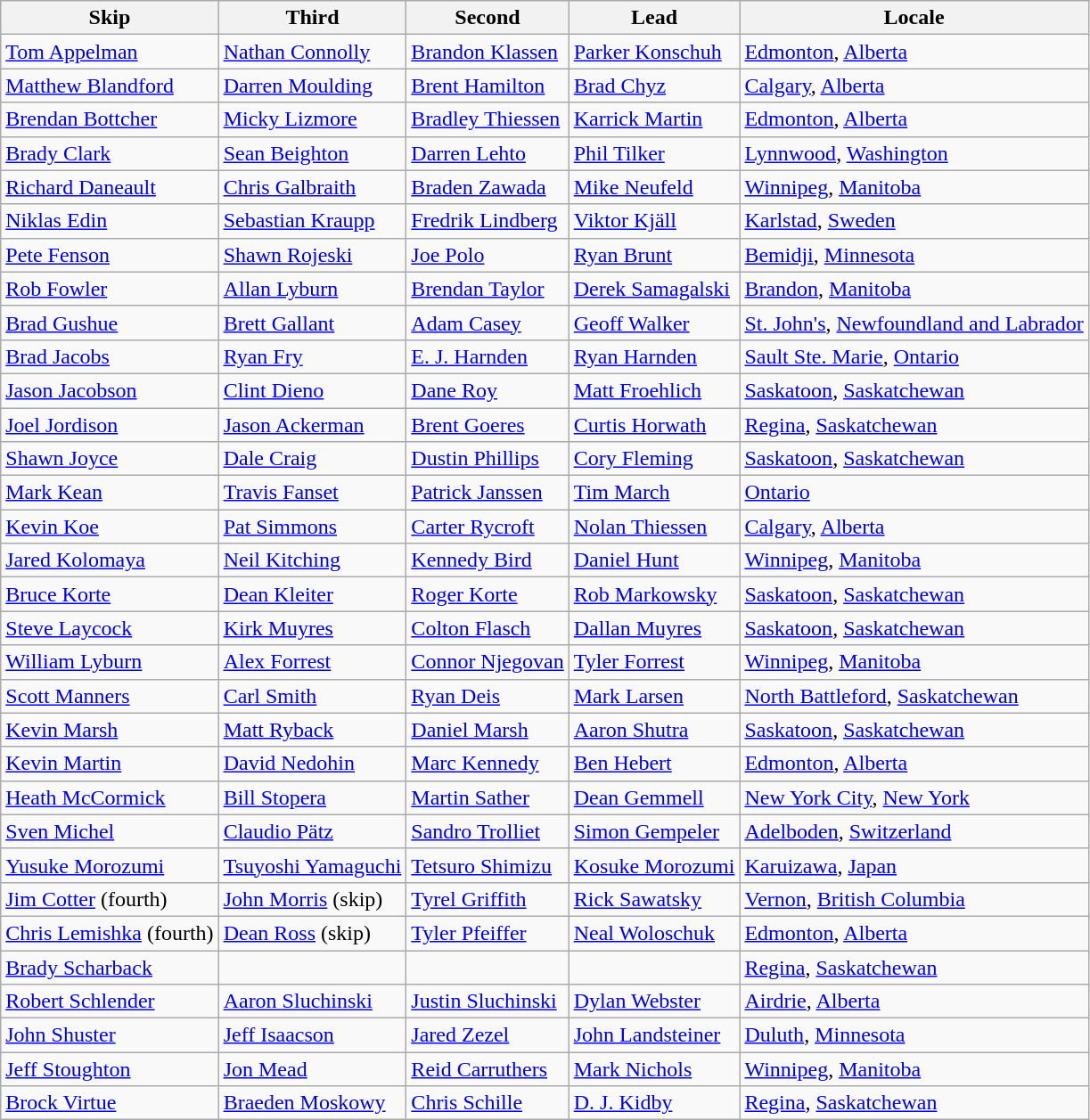<table class=wikitable>
<tr>
<th>Skip</th>
<th>Third</th>
<th>Second</th>
<th>Lead</th>
<th>Locale</th>
</tr>
<tr>
<td><a href='#'>Tom Appelman</a></td>
<td><a href='#'>Nathan Connolly</a></td>
<td><a href='#'>Brandon Klassen</a></td>
<td><a href='#'>Parker Konschuh</a></td>
<td> <a href='#'>Edmonton</a>, <a href='#'>Alberta</a></td>
</tr>
<tr>
<td><a href='#'>Matthew Blandford</a></td>
<td><a href='#'>Darren Moulding</a></td>
<td><a href='#'>Brent Hamilton</a></td>
<td><a href='#'>Brad Chyz</a></td>
<td> <a href='#'>Calgary</a>, <a href='#'>Alberta</a></td>
</tr>
<tr>
<td><a href='#'>Brendan Bottcher</a></td>
<td><a href='#'>Micky Lizmore</a></td>
<td><a href='#'>Bradley Thiessen</a></td>
<td><a href='#'>Karrick Martin</a></td>
<td> <a href='#'>Edmonton</a>, <a href='#'>Alberta</a></td>
</tr>
<tr>
<td><a href='#'>Brady Clark</a></td>
<td><a href='#'>Sean Beighton</a></td>
<td><a href='#'>Darren Lehto</a></td>
<td><a href='#'>Phil Tilker</a></td>
<td> <a href='#'>Lynnwood</a>, <a href='#'>Washington</a></td>
</tr>
<tr>
<td><a href='#'>Richard Daneault</a></td>
<td><a href='#'>Chris Galbraith</a></td>
<td><a href='#'>Braden Zawada</a></td>
<td><a href='#'>Mike Neufeld</a></td>
<td> <a href='#'>Winnipeg</a>, <a href='#'>Manitoba</a></td>
</tr>
<tr>
<td><a href='#'>Niklas Edin</a></td>
<td><a href='#'>Sebastian Kraupp</a></td>
<td><a href='#'>Fredrik Lindberg</a></td>
<td><a href='#'>Viktor Kjäll</a></td>
<td> <a href='#'>Karlstad</a>, <a href='#'>Sweden</a></td>
</tr>
<tr>
<td><a href='#'>Pete Fenson</a></td>
<td><a href='#'>Shawn Rojeski</a></td>
<td><a href='#'>Joe Polo</a></td>
<td><a href='#'>Ryan Brunt</a></td>
<td> <a href='#'>Bemidji</a>, <a href='#'>Minnesota</a></td>
</tr>
<tr>
<td><a href='#'>Rob Fowler</a></td>
<td><a href='#'>Allan Lyburn</a></td>
<td><a href='#'>Brendan Taylor</a></td>
<td><a href='#'>Derek Samagalski</a></td>
<td> <a href='#'>Brandon</a>, <a href='#'>Manitoba</a></td>
</tr>
<tr>
<td><a href='#'>Brad Gushue</a></td>
<td><a href='#'>Brett Gallant</a></td>
<td><a href='#'>Adam Casey</a></td>
<td><a href='#'>Geoff Walker</a></td>
<td> <a href='#'>St. John's</a>, <a href='#'>Newfoundland and Labrador</a></td>
</tr>
<tr>
<td><a href='#'>Brad Jacobs</a></td>
<td><a href='#'>Ryan Fry</a></td>
<td><a href='#'>E. J. Harnden</a></td>
<td><a href='#'>Ryan Harnden</a></td>
<td> <a href='#'>Sault Ste. Marie</a>, <a href='#'>Ontario</a></td>
</tr>
<tr>
<td><a href='#'>Jason Jacobson</a></td>
<td><a href='#'>Clint Dieno</a></td>
<td><a href='#'>Dane Roy</a></td>
<td><a href='#'>Matt Froehlich</a></td>
<td> <a href='#'>Saskatoon</a>, <a href='#'>Saskatchewan</a></td>
</tr>
<tr>
<td><a href='#'>Joel Jordison</a></td>
<td><a href='#'>Jason Ackerman</a></td>
<td><a href='#'>Brent Goeres</a></td>
<td><a href='#'>Curtis Horwath</a></td>
<td> <a href='#'>Regina</a>, <a href='#'>Saskatchewan</a></td>
</tr>
<tr>
<td><a href='#'>Shawn Joyce</a></td>
<td><a href='#'>Dale Craig</a></td>
<td><a href='#'>Dustin Phillips</a></td>
<td><a href='#'>Cory Fleming</a></td>
<td> <a href='#'>Saskatoon</a>, <a href='#'>Saskatchewan</a></td>
</tr>
<tr>
<td><a href='#'>Mark Kean</a></td>
<td><a href='#'>Travis Fanset</a></td>
<td><a href='#'>Patrick Janssen</a></td>
<td><a href='#'>Tim March</a></td>
<td> <a href='#'>Ontario</a></td>
</tr>
<tr>
<td><a href='#'>Kevin Koe</a></td>
<td><a href='#'>Pat Simmons</a></td>
<td><a href='#'>Carter Rycroft</a></td>
<td><a href='#'>Nolan Thiessen</a></td>
<td> <a href='#'>Calgary</a>, <a href='#'>Alberta</a></td>
</tr>
<tr>
<td><a href='#'>Jared Kolomaya</a></td>
<td><a href='#'>Neil Kitching</a></td>
<td><a href='#'>Kennedy Bird</a></td>
<td><a href='#'>Daniel Hunt</a></td>
<td> <a href='#'>Winnipeg</a>, <a href='#'>Manitoba</a></td>
</tr>
<tr>
<td><a href='#'>Bruce Korte</a></td>
<td><a href='#'>Dean Kleiter</a></td>
<td><a href='#'>Roger Korte</a></td>
<td><a href='#'>Rob Markowsky</a></td>
<td> <a href='#'>Saskatoon</a>, <a href='#'>Saskatchewan</a></td>
</tr>
<tr>
<td><a href='#'>Steve Laycock</a></td>
<td><a href='#'>Kirk Muyres</a></td>
<td><a href='#'>Colton Flasch</a></td>
<td><a href='#'>Dallan Muyres</a></td>
<td> <a href='#'>Saskatoon</a>, <a href='#'>Saskatchewan</a></td>
</tr>
<tr>
<td><a href='#'>William Lyburn</a></td>
<td><a href='#'>Alex Forrest</a></td>
<td><a href='#'>Connor Njegovan</a></td>
<td><a href='#'>Tyler Forrest</a></td>
<td> <a href='#'>Winnipeg</a>, <a href='#'>Manitoba</a></td>
</tr>
<tr>
<td><a href='#'>Scott Manners</a></td>
<td><a href='#'>Carl Smith</a></td>
<td><a href='#'>Ryan Deis</a></td>
<td><a href='#'>Mark Larsen</a></td>
<td> <a href='#'>North Battleford</a>, <a href='#'>Saskatchewan</a></td>
</tr>
<tr>
<td><a href='#'>Kevin Marsh</a></td>
<td><a href='#'>Matt Ryback</a></td>
<td><a href='#'>Daniel Marsh</a></td>
<td><a href='#'>Aaron Shutra</a></td>
<td> <a href='#'>Saskatoon</a>, <a href='#'>Saskatchewan</a></td>
</tr>
<tr>
<td><a href='#'>Kevin Martin</a></td>
<td><a href='#'>David Nedohin</a></td>
<td><a href='#'>Marc Kennedy</a></td>
<td><a href='#'>Ben Hebert</a></td>
<td> <a href='#'>Edmonton</a>, <a href='#'>Alberta</a></td>
</tr>
<tr>
<td><a href='#'>Heath McCormick</a></td>
<td><a href='#'>Bill Stopera</a></td>
<td><a href='#'>Martin Sather</a></td>
<td><a href='#'>Dean Gemmell</a></td>
<td> <a href='#'>New York City</a>, <a href='#'>New York</a></td>
</tr>
<tr>
<td><a href='#'>Sven Michel</a></td>
<td><a href='#'>Claudio Pätz</a></td>
<td><a href='#'>Sandro Trolliet</a></td>
<td><a href='#'>Simon Gempeler</a></td>
<td> <a href='#'>Adelboden</a>, <a href='#'>Switzerland</a></td>
</tr>
<tr>
<td><a href='#'>Yusuke Morozumi</a></td>
<td><a href='#'>Tsuyoshi Yamaguchi</a></td>
<td><a href='#'>Tetsuro Shimizu</a></td>
<td><a href='#'>Kosuke Morozumi</a></td>
<td> <a href='#'>Karuizawa</a>, <a href='#'>Japan</a></td>
</tr>
<tr>
<td><a href='#'>Jim Cotter</a> (fourth)</td>
<td><a href='#'>John Morris</a> (skip)</td>
<td><a href='#'>Tyrel Griffith</a></td>
<td><a href='#'>Rick Sawatsky</a></td>
<td> <a href='#'>Vernon</a>, <a href='#'>British Columbia</a></td>
</tr>
<tr>
<td><a href='#'>Chris Lemishka</a> (fourth)</td>
<td><a href='#'>Dean Ross</a> (skip)</td>
<td><a href='#'>Tyler Pfeiffer</a></td>
<td><a href='#'>Neal Woloschuk</a></td>
<td> <a href='#'>Edmonton</a>, <a href='#'>Alberta</a></td>
</tr>
<tr>
<td><a href='#'>Brady Scharback</a></td>
<td></td>
<td></td>
<td></td>
<td> <a href='#'>Regina</a>, <a href='#'>Saskatchewan</a></td>
</tr>
<tr>
<td><a href='#'>Robert Schlender</a></td>
<td><a href='#'>Aaron Sluchinski</a></td>
<td><a href='#'>Justin Sluchinski</a></td>
<td><a href='#'>Dylan Webster</a></td>
<td> <a href='#'>Airdrie</a>, <a href='#'>Alberta</a></td>
</tr>
<tr>
<td><a href='#'>John Shuster</a></td>
<td><a href='#'>Jeff Isaacson</a></td>
<td><a href='#'>Jared Zezel</a></td>
<td><a href='#'>John Landsteiner</a></td>
<td> <a href='#'>Duluth</a>, <a href='#'>Minnesota</a></td>
</tr>
<tr>
<td><a href='#'>Jeff Stoughton</a></td>
<td><a href='#'>Jon Mead</a></td>
<td><a href='#'>Reid Carruthers</a></td>
<td><a href='#'>Mark Nichols</a></td>
<td> <a href='#'>Winnipeg</a>, <a href='#'>Manitoba</a></td>
</tr>
<tr>
<td><a href='#'>Brock Virtue</a></td>
<td><a href='#'>Braeden Moskowy</a></td>
<td><a href='#'>Chris Schille</a></td>
<td><a href='#'>D. J. Kidby</a></td>
<td> <a href='#'>Regina</a>, <a href='#'>Saskatchewan</a></td>
</tr>
</table>
